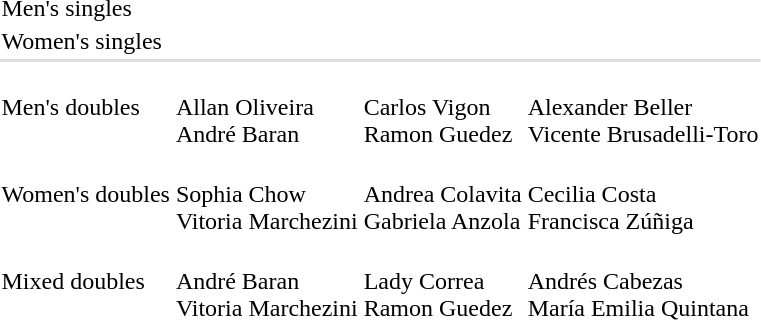<table>
<tr>
<td>Men's singles</td>
<td></td>
<td></td>
<td></td>
</tr>
<tr>
<td>Women's singles</td>
<td nowrap></td>
<td nowrap></td>
<td></td>
</tr>
<tr bgcolor=#dddddd>
<td colspan=4></td>
</tr>
<tr>
<td>Men's doubles</td>
<td><br>Allan Oliveira<br>André Baran</td>
<td><br>Carlos Vigon<br>Ramon Guedez</td>
<td nowrap><br>Alexander Beller<br>Vicente Brusadelli-Toro</td>
</tr>
<tr>
<td>Women's doubles</td>
<td><br>Sophia Chow<br>Vitoria Marchezini</td>
<td><br>Andrea Colavita<br>Gabriela Anzola</td>
<td><br>Cecilia Costa<br>Francisca Zúñiga</td>
</tr>
<tr>
<td>Mixed doubles</td>
<td><br>André Baran<br>Vitoria Marchezini</td>
<td><br>Lady Correa<br>Ramon Guedez</td>
<td><br>Andrés Cabezas<br>María Emilia Quintana</td>
</tr>
</table>
